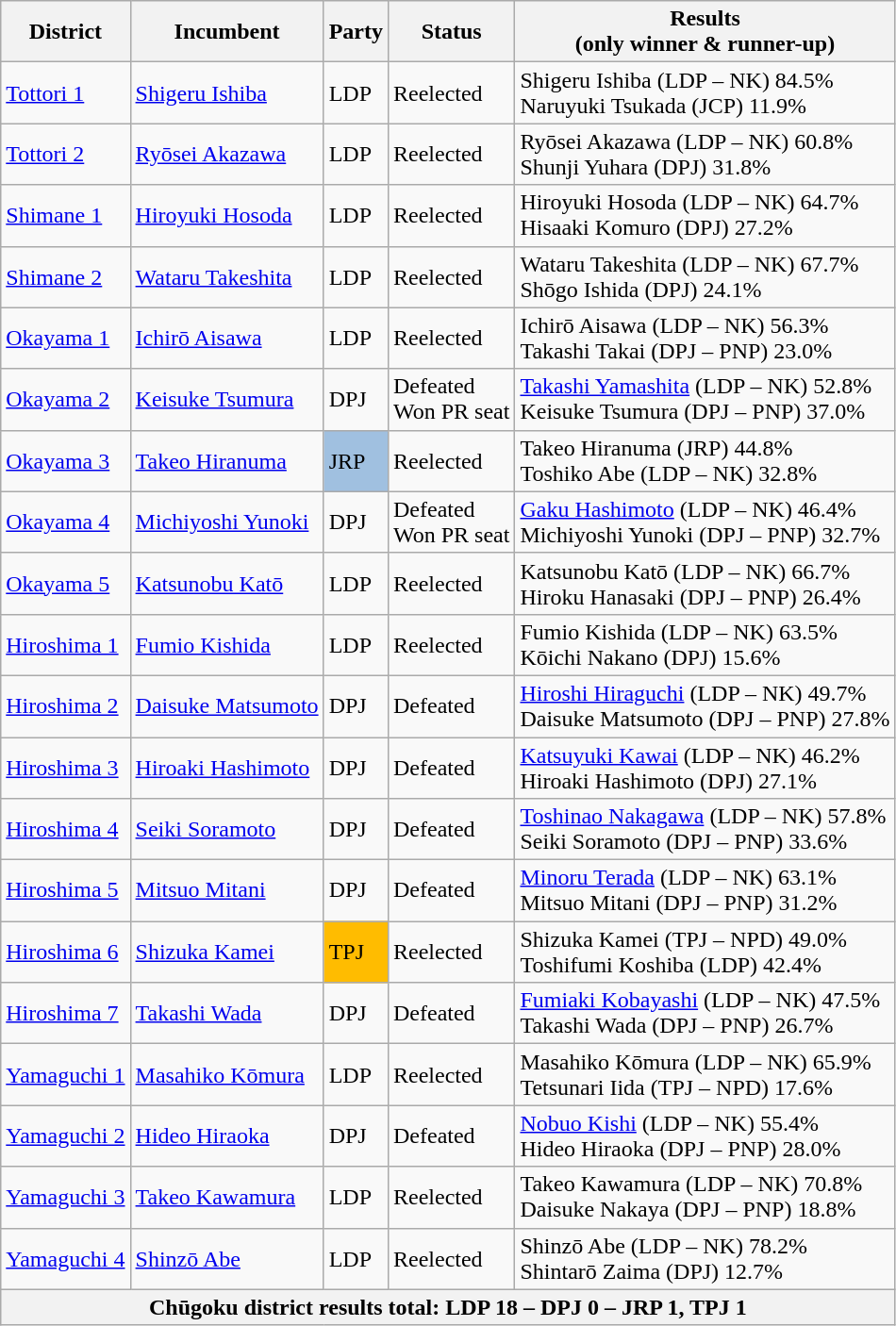<table class="wikitable">
<tr>
<th>District</th>
<th>Incumbent</th>
<th>Party</th>
<th>Status</th>
<th>Results<br>(only winner & runner-up)</th>
</tr>
<tr>
<td><a href='#'>Tottori 1</a></td>
<td><a href='#'>Shigeru Ishiba</a></td>
<td>LDP</td>
<td>Reelected</td>
<td>Shigeru Ishiba (LDP – NK) 84.5%<br>Naruyuki Tsukada (JCP) 11.9%</td>
</tr>
<tr>
<td><a href='#'>Tottori 2</a></td>
<td><a href='#'>Ryōsei Akazawa</a></td>
<td>LDP</td>
<td>Reelected</td>
<td>Ryōsei Akazawa (LDP – NK) 60.8%<br>Shunji Yuhara (DPJ) 31.8%</td>
</tr>
<tr>
<td><a href='#'>Shimane 1</a></td>
<td><a href='#'>Hiroyuki Hosoda</a></td>
<td>LDP</td>
<td>Reelected</td>
<td>Hiroyuki Hosoda (LDP – NK) 64.7%<br>Hisaaki Komuro (DPJ) 27.2%</td>
</tr>
<tr>
<td><a href='#'>Shimane 2</a></td>
<td><a href='#'>Wataru Takeshita</a></td>
<td>LDP</td>
<td>Reelected</td>
<td>Wataru Takeshita (LDP – NK) 67.7%<br>Shōgo Ishida (DPJ) 24.1%</td>
</tr>
<tr>
<td><a href='#'>Okayama 1</a></td>
<td><a href='#'>Ichirō Aisawa</a></td>
<td>LDP</td>
<td>Reelected</td>
<td>Ichirō Aisawa (LDP – NK) 56.3%<br>Takashi Takai (DPJ – PNP) 23.0%</td>
</tr>
<tr>
<td><a href='#'>Okayama 2</a></td>
<td><a href='#'>Keisuke Tsumura</a></td>
<td>DPJ</td>
<td>Defeated<br>Won PR seat</td>
<td><a href='#'>Takashi Yamashita</a> (LDP – NK) 52.8%<br>Keisuke Tsumura (DPJ – PNP) 37.0%</td>
</tr>
<tr>
<td><a href='#'>Okayama 3</a></td>
<td><a href='#'>Takeo Hiranuma</a></td>
<td bgcolor="#A0C0E0">JRP</td>
<td>Reelected</td>
<td>Takeo Hiranuma (JRP) 44.8%<br>Toshiko Abe (LDP – NK) 32.8%</td>
</tr>
<tr>
<td><a href='#'>Okayama 4</a></td>
<td><a href='#'>Michiyoshi Yunoki</a></td>
<td>DPJ</td>
<td>Defeated<br>Won PR seat</td>
<td><a href='#'>Gaku Hashimoto</a> (LDP – NK) 46.4%<br>Michiyoshi Yunoki (DPJ – PNP) 32.7%</td>
</tr>
<tr>
<td><a href='#'>Okayama 5</a></td>
<td><a href='#'>Katsunobu Katō</a></td>
<td>LDP</td>
<td>Reelected</td>
<td>Katsunobu Katō (LDP – NK) 66.7%<br>Hiroku Hanasaki (DPJ – PNP) 26.4%</td>
</tr>
<tr>
<td><a href='#'>Hiroshima 1</a></td>
<td><a href='#'>Fumio Kishida</a></td>
<td>LDP</td>
<td>Reelected</td>
<td>Fumio Kishida (LDP – NK) 63.5%<br>Kōichi Nakano (DPJ) 15.6%</td>
</tr>
<tr>
<td><a href='#'>Hiroshima 2</a></td>
<td><a href='#'>Daisuke Matsumoto</a></td>
<td>DPJ</td>
<td>Defeated</td>
<td><a href='#'>Hiroshi Hiraguchi</a> (LDP – NK) 49.7%<br>Daisuke Matsumoto (DPJ – PNP) 27.8%</td>
</tr>
<tr>
<td><a href='#'>Hiroshima 3</a></td>
<td><a href='#'>Hiroaki Hashimoto</a></td>
<td>DPJ</td>
<td>Defeated</td>
<td><a href='#'>Katsuyuki Kawai</a> (LDP – NK) 46.2%<br>Hiroaki Hashimoto (DPJ) 27.1%</td>
</tr>
<tr>
<td><a href='#'>Hiroshima 4</a></td>
<td><a href='#'>Seiki Soramoto</a></td>
<td>DPJ</td>
<td>Defeated</td>
<td><a href='#'>Toshinao Nakagawa</a> (LDP – NK) 57.8%<br>Seiki Soramoto (DPJ – PNP) 33.6%</td>
</tr>
<tr>
<td><a href='#'>Hiroshima 5</a></td>
<td><a href='#'>Mitsuo Mitani</a></td>
<td>DPJ</td>
<td>Defeated</td>
<td><a href='#'>Minoru Terada</a> (LDP – NK) 63.1%<br>Mitsuo Mitani (DPJ – PNP) 31.2%</td>
</tr>
<tr>
<td><a href='#'>Hiroshima 6</a></td>
<td><a href='#'>Shizuka Kamei</a></td>
<td bgcolor="#FFBC00">TPJ</td>
<td>Reelected</td>
<td>Shizuka Kamei (TPJ – NPD) 49.0%<br>Toshifumi Koshiba (LDP) 42.4%</td>
</tr>
<tr>
<td><a href='#'>Hiroshima 7</a></td>
<td><a href='#'>Takashi Wada</a></td>
<td>DPJ</td>
<td>Defeated</td>
<td><a href='#'>Fumiaki Kobayashi</a> (LDP – NK) 47.5%<br>Takashi Wada (DPJ – PNP) 26.7%</td>
</tr>
<tr>
<td><a href='#'>Yamaguchi 1</a></td>
<td><a href='#'>Masahiko Kōmura</a></td>
<td>LDP</td>
<td>Reelected</td>
<td>Masahiko Kōmura (LDP – NK) 65.9%<br>Tetsunari Iida (TPJ – NPD) 17.6%</td>
</tr>
<tr>
<td><a href='#'>Yamaguchi 2</a></td>
<td><a href='#'>Hideo Hiraoka</a></td>
<td>DPJ</td>
<td>Defeated</td>
<td><a href='#'>Nobuo Kishi</a> (LDP – NK) 55.4%<br>Hideo Hiraoka (DPJ – PNP) 28.0%</td>
</tr>
<tr>
<td><a href='#'>Yamaguchi 3</a></td>
<td><a href='#'>Takeo Kawamura</a></td>
<td>LDP</td>
<td>Reelected</td>
<td>Takeo Kawamura (LDP – NK) 70.8%<br>Daisuke Nakaya (DPJ – PNP) 18.8%</td>
</tr>
<tr>
<td><a href='#'>Yamaguchi 4</a></td>
<td><a href='#'>Shinzō Abe</a></td>
<td>LDP</td>
<td>Reelected</td>
<td>Shinzō Abe (LDP – NK) 78.2%<br>Shintarō Zaima (DPJ) 12.7%</td>
</tr>
<tr>
<th colspan="5">Chūgoku district results total: LDP 18 – DPJ 0 – JRP 1, TPJ 1</th>
</tr>
</table>
